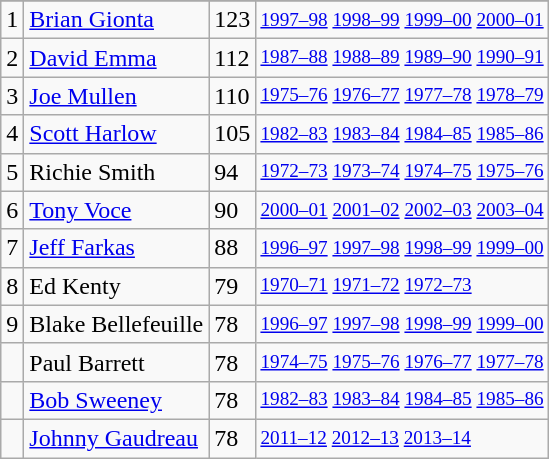<table class="wikitable">
<tr>
</tr>
<tr>
<td>1</td>
<td><a href='#'>Brian Gionta</a></td>
<td>123</td>
<td style="font-size:80%;"><a href='#'>1997–98</a> <a href='#'>1998–99</a> <a href='#'>1999–00</a> <a href='#'>2000–01</a></td>
</tr>
<tr>
<td>2</td>
<td><a href='#'>David Emma</a></td>
<td>112</td>
<td style="font-size:80%;"><a href='#'>1987–88</a> <a href='#'>1988–89</a> <a href='#'>1989–90</a> <a href='#'>1990–91</a></td>
</tr>
<tr>
<td>3</td>
<td><a href='#'>Joe Mullen</a></td>
<td>110</td>
<td style="font-size:80%;"><a href='#'>1975–76</a> <a href='#'>1976–77</a> <a href='#'>1977–78</a> <a href='#'>1978–79</a></td>
</tr>
<tr>
<td>4</td>
<td><a href='#'>Scott Harlow</a></td>
<td>105</td>
<td style="font-size:80%;"><a href='#'>1982–83</a> <a href='#'>1983–84</a> <a href='#'>1984–85</a> <a href='#'>1985–86</a></td>
</tr>
<tr>
<td>5</td>
<td>Richie Smith</td>
<td>94</td>
<td style="font-size:80%;"><a href='#'>1972–73</a> <a href='#'>1973–74</a> <a href='#'>1974–75</a> <a href='#'>1975–76</a></td>
</tr>
<tr>
<td>6</td>
<td><a href='#'>Tony Voce</a></td>
<td>90</td>
<td style="font-size:80%;"><a href='#'>2000–01</a> <a href='#'>2001–02</a> <a href='#'>2002–03</a> <a href='#'>2003–04</a></td>
</tr>
<tr>
<td>7</td>
<td><a href='#'>Jeff Farkas</a></td>
<td>88</td>
<td style="font-size:80%;"><a href='#'>1996–97</a> <a href='#'>1997–98</a> <a href='#'>1998–99</a> <a href='#'>1999–00</a></td>
</tr>
<tr>
<td>8</td>
<td>Ed Kenty</td>
<td>79</td>
<td style="font-size:80%;"><a href='#'>1970–71</a> <a href='#'>1971–72</a> <a href='#'>1972–73</a></td>
</tr>
<tr>
<td>9</td>
<td>Blake Bellefeuille</td>
<td>78</td>
<td style="font-size:80%;"><a href='#'>1996–97</a> <a href='#'>1997–98</a> <a href='#'>1998–99</a> <a href='#'>1999–00</a></td>
</tr>
<tr>
<td></td>
<td>Paul Barrett</td>
<td>78</td>
<td style="font-size:80%;"><a href='#'>1974–75</a> <a href='#'>1975–76</a> <a href='#'>1976–77</a> <a href='#'>1977–78</a></td>
</tr>
<tr>
<td></td>
<td><a href='#'>Bob Sweeney</a></td>
<td>78</td>
<td style="font-size:80%;"><a href='#'>1982–83</a> <a href='#'>1983–84</a> <a href='#'>1984–85</a> <a href='#'>1985–86</a></td>
</tr>
<tr>
<td></td>
<td><a href='#'>Johnny Gaudreau</a></td>
<td>78</td>
<td style="font-size:80%;"><a href='#'>2011–12</a> <a href='#'>2012–13</a> <a href='#'>2013–14</a></td>
</tr>
</table>
